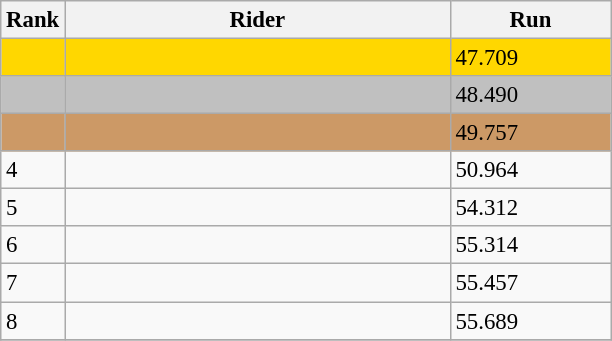<table class="wikitable" style="font-size:95%" style="text-align:center">
<tr>
<th>Rank</th>
<th width=250>Rider</th>
<th width=100>Run</th>
</tr>
<tr bgcolor=gold>
<td></td>
<td align=left></td>
<td>47.709</td>
</tr>
<tr bgcolor=silver>
<td></td>
<td align=left></td>
<td>48.490</td>
</tr>
<tr bgcolor=cc9966>
<td></td>
<td align=left></td>
<td>49.757</td>
</tr>
<tr>
<td>4</td>
<td align=left></td>
<td>50.964</td>
</tr>
<tr>
<td>5</td>
<td align=left></td>
<td>54.312</td>
</tr>
<tr>
<td>6</td>
<td align=left></td>
<td>55.314</td>
</tr>
<tr>
<td>7</td>
<td align=left></td>
<td>55.457</td>
</tr>
<tr>
<td>8</td>
<td align=left></td>
<td>55.689</td>
</tr>
<tr>
</tr>
</table>
